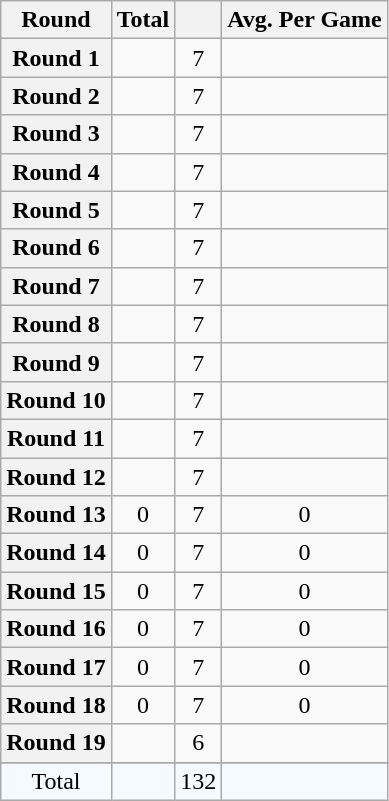<table class="wikitable plainrowheaders sortable" style="text-align:center;">
<tr>
<th>Round</th>
<th>Total</th>
<th></th>
<th>Avg. Per Game</th>
</tr>
<tr>
<th scope='row'>Round 1</th>
<td></td>
<td>7</td>
<td></td>
</tr>
<tr>
<th scope='row'>Round 2</th>
<td></td>
<td>7</td>
<td></td>
</tr>
<tr>
<th scope='row'>Round 3</th>
<td></td>
<td>7</td>
<td></td>
</tr>
<tr>
<th scope='row'>Round 4</th>
<td></td>
<td>7</td>
<td></td>
</tr>
<tr>
<th scope='row'>Round 5</th>
<td></td>
<td>7</td>
<td></td>
</tr>
<tr>
<th scope='row'>Round 6</th>
<td></td>
<td>7</td>
<td></td>
</tr>
<tr>
<th scope='row'>Round 7</th>
<td></td>
<td>7</td>
<td></td>
</tr>
<tr>
<th scope='row'>Round 8</th>
<td></td>
<td>7</td>
<td></td>
</tr>
<tr>
<th scope='row'>Round 9</th>
<td></td>
<td>7</td>
<td></td>
</tr>
<tr>
<th scope='row'>Round 10</th>
<td></td>
<td>7</td>
<td></td>
</tr>
<tr>
<th scope='row'>Round 11</th>
<td></td>
<td>7</td>
<td></td>
</tr>
<tr>
<th scope='row'>Round 12</th>
<td></td>
<td>7</td>
<td></td>
</tr>
<tr>
<th scope='row'>Round 13</th>
<td>0</td>
<td>7</td>
<td>0</td>
</tr>
<tr>
<th scope='row'>Round 14</th>
<td>0</td>
<td>7</td>
<td>0</td>
</tr>
<tr>
<th scope='row'>Round 15</th>
<td>0</td>
<td>7</td>
<td>0</td>
</tr>
<tr>
<th scope='row'>Round 16</th>
<td>0</td>
<td>7</td>
<td>0</td>
</tr>
<tr>
<th scope='row'>Round 17</th>
<td>0</td>
<td>7</td>
<td>0</td>
</tr>
<tr>
<th scope='row'>Round 18</th>
<td>0</td>
<td>7</td>
<td>0</td>
</tr>
<tr>
<th scope='row'>Round 19</th>
<td></td>
<td>6</td>
<td></td>
</tr>
<tr>
</tr>
<tr style="background:#f4faff;">
<td>Total</td>
<td></td>
<td>132</td>
<td></td>
</tr>
</table>
